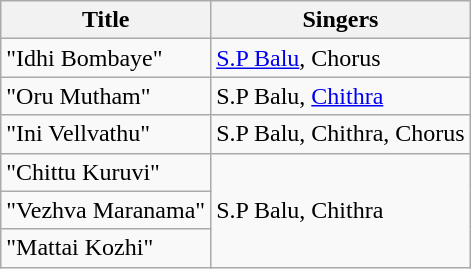<table Class="wikitable sortable">
<tr>
<th>Title</th>
<th>Singers</th>
</tr>
<tr>
<td>"Idhi Bombaye"</td>
<td><a href='#'>S.P Balu</a>, Chorus</td>
</tr>
<tr>
<td>"Oru Mutham"</td>
<td>S.P Balu, <a href='#'>Chithra</a></td>
</tr>
<tr>
<td>"Ini Vellvathu"</td>
<td>S.P Balu, Chithra, Chorus</td>
</tr>
<tr>
<td>"Chittu Kuruvi"</td>
<td rowspan="3">S.P Balu, Chithra</td>
</tr>
<tr>
<td>"Vezhva Maranama"</td>
</tr>
<tr>
<td>"Mattai Kozhi"</td>
</tr>
</table>
